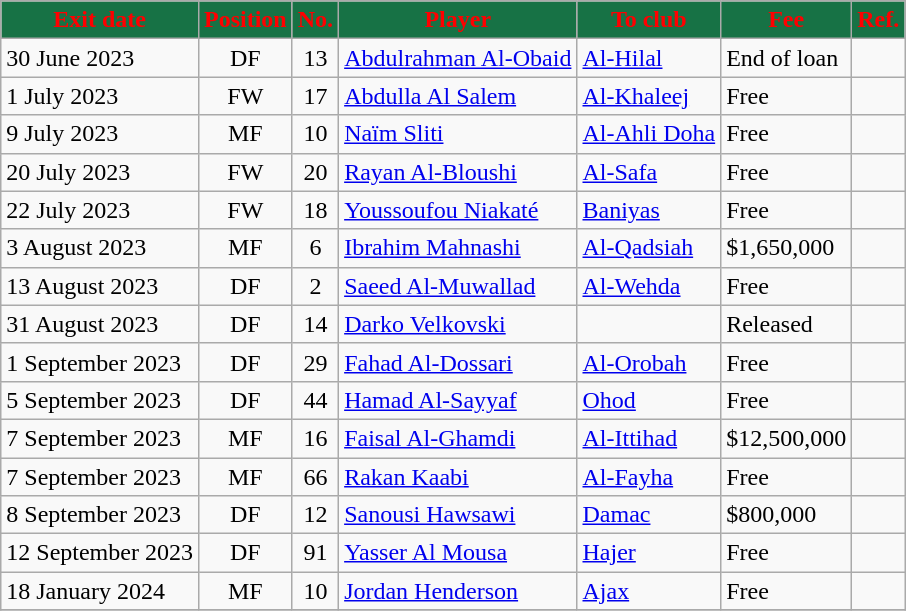<table class="wikitable sortable">
<tr>
<th style="background:#177245; color:red;"><strong>Exit date</strong></th>
<th style="background:#177245; color:red;"><strong>Position</strong></th>
<th style="background:#177245; color:red;"><strong>No.</strong></th>
<th style="background:#177245; color:red;"><strong>Player</strong></th>
<th style="background:#177245; color:red;"><strong>To club</strong></th>
<th style="background:#177245; color:red;"><strong>Fee</strong></th>
<th style="background:#177245; color:red;"><strong>Ref.</strong></th>
</tr>
<tr>
<td>30 June 2023</td>
<td style="text-align:center;">DF</td>
<td style="text-align:center;">13</td>
<td style="text-align:left;"> <a href='#'>Abdulrahman Al-Obaid</a></td>
<td style="text-align:left;"> <a href='#'>Al-Hilal</a></td>
<td>End of loan</td>
<td></td>
</tr>
<tr>
<td>1 July 2023</td>
<td style="text-align:center;">FW</td>
<td style="text-align:center;">17</td>
<td style="text-align:left;"> <a href='#'>Abdulla Al Salem</a></td>
<td style="text-align:left;"> <a href='#'>Al-Khaleej</a></td>
<td>Free</td>
<td></td>
</tr>
<tr>
<td>9 July 2023</td>
<td style="text-align:center;">MF</td>
<td style="text-align:center;">10</td>
<td style="text-align:left;"> <a href='#'>Naïm Sliti</a></td>
<td style="text-align:left;"> <a href='#'>Al-Ahli Doha</a></td>
<td>Free</td>
<td></td>
</tr>
<tr>
<td>20 July 2023</td>
<td style="text-align:center;">FW</td>
<td style="text-align:center;">20</td>
<td style="text-align:left;"> <a href='#'>Rayan Al-Bloushi</a></td>
<td style="text-align:left;"> <a href='#'>Al-Safa</a></td>
<td>Free</td>
<td></td>
</tr>
<tr>
<td>22 July 2023</td>
<td style="text-align:center;">FW</td>
<td style="text-align:center;">18</td>
<td style="text-align:left;"> <a href='#'>Youssoufou Niakaté</a></td>
<td style="text-align:left;"> <a href='#'>Baniyas</a></td>
<td>Free</td>
<td></td>
</tr>
<tr>
<td>3 August 2023</td>
<td style="text-align:center;">MF</td>
<td style="text-align:center;">6</td>
<td style="text-align:left;"> <a href='#'>Ibrahim Mahnashi</a></td>
<td style="text-align:left;"> <a href='#'>Al-Qadsiah</a></td>
<td>$1,650,000</td>
<td></td>
</tr>
<tr>
<td>13 August 2023</td>
<td style="text-align:center;">DF</td>
<td style="text-align:center;">2</td>
<td style="text-align:left;"> <a href='#'>Saeed Al-Muwallad</a></td>
<td style="text-align:left;"> <a href='#'>Al-Wehda</a></td>
<td>Free</td>
<td></td>
</tr>
<tr>
<td>31 August 2023</td>
<td style="text-align:center;">DF</td>
<td style="text-align:center;">14</td>
<td style="text-align:left;"> <a href='#'>Darko Velkovski</a></td>
<td style="text-align:left;"></td>
<td>Released</td>
<td></td>
</tr>
<tr>
<td>1 September 2023</td>
<td style="text-align:center;">DF</td>
<td style="text-align:center;">29</td>
<td style="text-align:left;"> <a href='#'>Fahad Al-Dossari</a></td>
<td style="text-align:left;"> <a href='#'>Al-Orobah</a></td>
<td>Free</td>
<td></td>
</tr>
<tr>
<td>5 September 2023</td>
<td style="text-align:center;">DF</td>
<td style="text-align:center;">44</td>
<td style="text-align:left;"> <a href='#'>Hamad Al-Sayyaf</a></td>
<td style="text-align:left;"> <a href='#'>Ohod</a></td>
<td>Free</td>
<td></td>
</tr>
<tr>
<td>7 September 2023</td>
<td style="text-align:center;">MF</td>
<td style="text-align:center;">16</td>
<td style="text-align:left;"> <a href='#'>Faisal Al-Ghamdi</a></td>
<td style="text-align:left;"> <a href='#'>Al-Ittihad</a></td>
<td>$12,500,000</td>
<td></td>
</tr>
<tr>
<td>7 September 2023</td>
<td style="text-align:center;">MF</td>
<td style="text-align:center;">66</td>
<td style="text-align:left;"> <a href='#'>Rakan Kaabi</a></td>
<td style="text-align:left;"> <a href='#'>Al-Fayha</a></td>
<td>Free</td>
<td></td>
</tr>
<tr>
<td>8 September 2023</td>
<td style="text-align:center;">DF</td>
<td style="text-align:center;">12</td>
<td style="text-align:left;"> <a href='#'>Sanousi Hawsawi</a></td>
<td style="text-align:left;"> <a href='#'>Damac</a></td>
<td>$800,000</td>
<td></td>
</tr>
<tr>
<td>12 September 2023</td>
<td style="text-align:center;">DF</td>
<td style="text-align:center;">91</td>
<td style="text-align:left;"> <a href='#'>Yasser Al Mousa</a></td>
<td style="text-align:left;"> <a href='#'>Hajer</a></td>
<td>Free</td>
<td></td>
</tr>
<tr>
<td>18 January 2024</td>
<td style="text-align:center;">MF</td>
<td style="text-align:center;">10</td>
<td style="text-align:left;"> <a href='#'>Jordan Henderson</a></td>
<td style="text-align:left;"> <a href='#'>Ajax</a></td>
<td>Free</td>
<td></td>
</tr>
<tr>
</tr>
</table>
